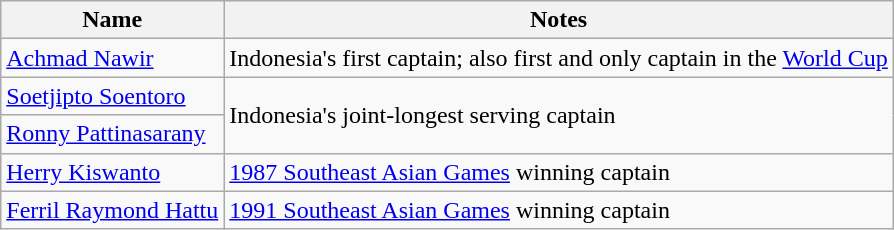<table class="wikitable alternance">
<tr>
<th>Name</th>
<th>Notes</th>
</tr>
<tr>
<td align="left"><a href='#'>Achmad Nawir</a></td>
<td>Indonesia's first captain; also first and only captain in the <a href='#'>World Cup</a></td>
</tr>
<tr>
<td><a href='#'>Soetjipto Soentoro</a></td>
<td rowspan="2">Indonesia's joint-longest serving captain</td>
</tr>
<tr>
<td><a href='#'>Ronny Pattinasarany</a></td>
</tr>
<tr>
<td align="left"><a href='#'>Herry Kiswanto</a></td>
<td><a href='#'>1987 Southeast Asian Games</a> winning captain</td>
</tr>
<tr>
<td align="left"><a href='#'>Ferril Raymond Hattu</a></td>
<td><a href='#'>1991 Southeast Asian Games</a> winning captain</td>
</tr>
</table>
